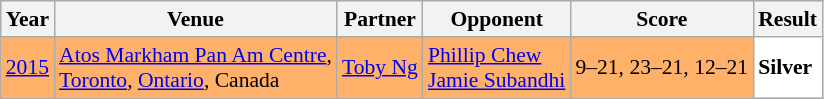<table class="sortable wikitable" style="font-size: 90%;">
<tr>
<th>Year</th>
<th>Venue</th>
<th>Partner</th>
<th>Opponent</th>
<th>Score</th>
<th>Result</th>
</tr>
<tr style="background:#FFB069">
<td align="center"><a href='#'>2015</a></td>
<td align="left"><a href='#'>Atos Markham Pan Am Centre</a>,<br><a href='#'>Toronto</a>, <a href='#'>Ontario</a>, Canada</td>
<td align="left"> <a href='#'>Toby Ng</a></td>
<td align="left"> <a href='#'>Phillip Chew</a><br> <a href='#'>Jamie Subandhi</a></td>
<td align="left">9–21, 23–21, 12–21</td>
<td style="text-align:left; background:white"> <strong>Silver</strong></td>
</tr>
</table>
